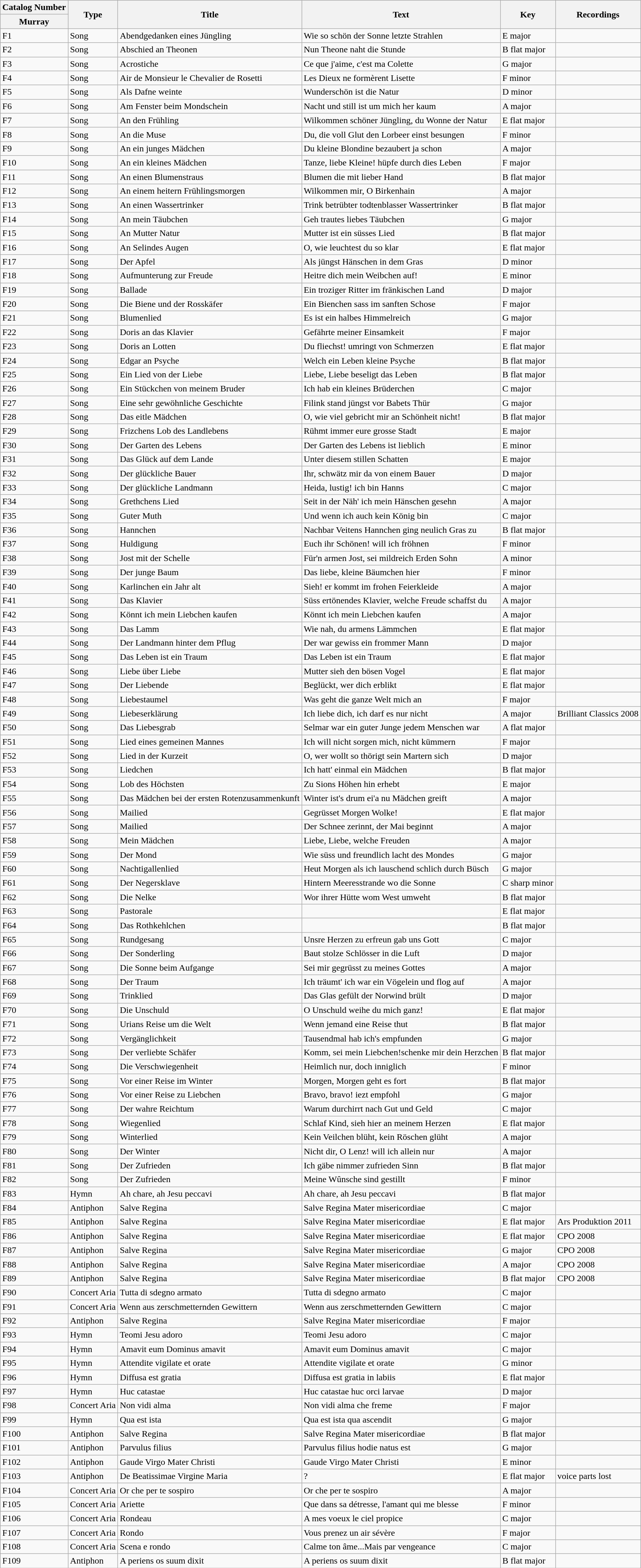<table class="wikitable">
<tr>
<th colspan="1">Catalog Number</th>
<th rowspan="2">Type</th>
<th rowspan="2">Title</th>
<th rowspan="2">Text</th>
<th rowspan="2">Key</th>
<th rowspan="2">Recordings</th>
</tr>
<tr>
<th>Murray</th>
</tr>
<tr>
<td>F1</td>
<td>Song</td>
<td>Abendgedanken eines Jüngling</td>
<td>Wie so schön der Sonne letzte Strahlen</td>
<td>E major</td>
<td></td>
</tr>
<tr>
<td>F2</td>
<td>Song</td>
<td>Abschied an Theonen</td>
<td>Nun Theone naht die Stunde</td>
<td>B flat major</td>
<td></td>
</tr>
<tr>
<td>F3</td>
<td>Song</td>
<td>Acrostiche</td>
<td>Ce que j'aime, c'est ma Colette</td>
<td>G major</td>
<td></td>
</tr>
<tr>
<td>F4</td>
<td>Song</td>
<td>Air de Monsieur le Chevalier de Rosetti</td>
<td>Les Dieux ne formèrent Lisette</td>
<td>F minor</td>
<td></td>
</tr>
<tr>
<td>F5</td>
<td>Song</td>
<td>Als Dafne weinte</td>
<td>Wunderschön ist die Natur</td>
<td>D minor</td>
<td></td>
</tr>
<tr>
<td>F6</td>
<td>Song</td>
<td>Am Fenster beim Mondschein</td>
<td>Nacht und still ist um mich her kaum</td>
<td>A major</td>
<td></td>
</tr>
<tr>
<td>F7</td>
<td>Song</td>
<td>An den Frühling</td>
<td>Wilkommen schöner Jüngling, du Wonne der Natur</td>
<td>E flat major</td>
<td></td>
</tr>
<tr>
<td>F8</td>
<td>Song</td>
<td>An die Muse</td>
<td>Du, die voll Glut den Lorbeer einst besungen</td>
<td>F minor</td>
<td></td>
</tr>
<tr>
<td>F9</td>
<td>Song</td>
<td>An ein junges Mädchen</td>
<td>Du kleine Blondine bezaubert ja schon</td>
<td>A major</td>
<td></td>
</tr>
<tr>
<td>F10</td>
<td>Song</td>
<td>An ein kleines Mädchen</td>
<td>Tanze, liebe Kleine! hüpfe durch dies Leben</td>
<td>F major</td>
<td></td>
</tr>
<tr>
<td>F11</td>
<td>Song</td>
<td>An einen Blumenstraus</td>
<td>Blumen die mit lieber Hand</td>
<td>B flat major</td>
<td></td>
</tr>
<tr>
<td>F12</td>
<td>Song</td>
<td>An einem heitern Frühlingsmorgen</td>
<td>Wilkommen mir, O Birkenhain</td>
<td>A major</td>
<td></td>
</tr>
<tr>
<td>F13</td>
<td>Song</td>
<td>An einen Wassertrinker</td>
<td>Trink betrübter todtenblasser Wassertrinker</td>
<td>B flat major</td>
<td></td>
</tr>
<tr>
<td>F14</td>
<td>Song</td>
<td>An mein Täubchen</td>
<td>Geh trautes liebes Täubchen</td>
<td>G major</td>
<td></td>
</tr>
<tr>
<td>F15</td>
<td>Song</td>
<td>An Mutter Natur</td>
<td>Mutter ist ein süsses Lied</td>
<td>B flat major</td>
<td></td>
</tr>
<tr>
<td>F16</td>
<td>Song</td>
<td>An Selindes Augen</td>
<td>O, wie leuchtest du so klar</td>
<td>E flat major</td>
<td></td>
</tr>
<tr>
<td>F17</td>
<td>Song</td>
<td>Der Apfel</td>
<td>Als jüngst Hänschen in dem Gras</td>
<td>D minor</td>
<td></td>
</tr>
<tr>
<td>F18</td>
<td>Song</td>
<td>Aufmunterung zur Freude</td>
<td>Heitre dich mein Weibchen auf!</td>
<td>E minor</td>
<td></td>
</tr>
<tr>
<td>F19</td>
<td>Song</td>
<td>Ballade</td>
<td>Ein troziger Ritter im fränkischen Land</td>
<td>D major</td>
<td></td>
</tr>
<tr>
<td>F20</td>
<td>Song</td>
<td>Die Biene und der Rosskäfer</td>
<td>Ein Bienchen sass im sanften Schose</td>
<td>F major</td>
<td></td>
</tr>
<tr>
<td>F21</td>
<td>Song</td>
<td>Blumenlied</td>
<td>Es ist ein halbes Himmelreich</td>
<td>G major</td>
<td></td>
</tr>
<tr>
<td>F22</td>
<td>Song</td>
<td>Doris an das Klavier</td>
<td>Gefährte meiner Einsamkeit</td>
<td>F major</td>
<td></td>
</tr>
<tr>
<td>F23</td>
<td>Song</td>
<td>Doris an Lotten</td>
<td>Du fliechst! umringt von Schmerzen</td>
<td>E flat major</td>
<td></td>
</tr>
<tr>
<td>F24</td>
<td>Song</td>
<td>Edgar an Psyche</td>
<td>Welch ein Leben kleine Psyche</td>
<td>B flat major</td>
<td></td>
</tr>
<tr>
<td>F25</td>
<td>Song</td>
<td>Ein Lied von der Liebe</td>
<td>Liebe, Liebe beseligt das Leben</td>
<td>B flat major</td>
<td></td>
</tr>
<tr>
<td>F26</td>
<td>Song</td>
<td>Ein Stückchen von meinem Bruder</td>
<td>Ich hab ein kleines Brüderchen</td>
<td>C major</td>
<td></td>
</tr>
<tr>
<td>F27</td>
<td>Song</td>
<td>Eine sehr gewöhnliche Geschichte</td>
<td>Filink stand jüngst vor Babets Thür</td>
<td>G major</td>
<td></td>
</tr>
<tr>
<td>F28</td>
<td>Song</td>
<td>Das eitle Mädchen</td>
<td>O, wie viel gebricht mir an Schönheit nicht!</td>
<td>B flat major</td>
<td></td>
</tr>
<tr>
<td>F29</td>
<td>Song</td>
<td>Frizchens Lob des Landlebens</td>
<td>Rühmt immer eure grosse Stadt</td>
<td>E major</td>
<td></td>
</tr>
<tr>
<td>F30</td>
<td>Song</td>
<td>Der Garten des Lebens</td>
<td>Der Garten des Lebens ist lieblich</td>
<td>E minor</td>
<td></td>
</tr>
<tr>
<td>F31</td>
<td>Song</td>
<td>Das Glück auf dem Lande</td>
<td>Unter diesem stillen Schatten</td>
<td>E major</td>
<td></td>
</tr>
<tr>
<td>F32</td>
<td>Song</td>
<td>Der glückliche Bauer</td>
<td>Ihr, schwätz mir da von einem Bauer</td>
<td>D major</td>
<td></td>
</tr>
<tr>
<td>F33</td>
<td>Song</td>
<td>Der glückliche Landmann</td>
<td>Heida, lustig! ich bin Hanns</td>
<td>C major</td>
<td></td>
</tr>
<tr>
<td>F34</td>
<td>Song</td>
<td>Grethchens Lied</td>
<td>Seit in der Näh' ich mein Hänschen gesehn</td>
<td>A major</td>
<td></td>
</tr>
<tr>
<td>F35</td>
<td>Song</td>
<td>Guter Muth</td>
<td>Und wenn ich auch kein König bin</td>
<td>C major</td>
<td></td>
</tr>
<tr>
<td>F36</td>
<td>Song</td>
<td>Hannchen</td>
<td>Nachbar Veitens Hannchen ging neulich Gras zu</td>
<td>B flat major</td>
<td></td>
</tr>
<tr>
<td>F37</td>
<td>Song</td>
<td>Huldigung</td>
<td>Euch ihr Schönen! will ich fröhnen</td>
<td>F minor</td>
<td></td>
</tr>
<tr>
<td>F38</td>
<td>Song</td>
<td>Jost mit der Schelle</td>
<td>Für'n armen Jost, sei mildreich Erden Sohn</td>
<td>A minor</td>
<td></td>
</tr>
<tr>
<td>F39</td>
<td>Song</td>
<td>Der junge Baum</td>
<td>Das liebe, kleine Bäumchen hier</td>
<td>F minor</td>
<td></td>
</tr>
<tr>
<td>F40</td>
<td>Song</td>
<td>Karlinchen ein Jahr alt</td>
<td>Sieh! er kommt im frohen Feierkleide</td>
<td>A major</td>
<td></td>
</tr>
<tr>
<td>F41</td>
<td>Song</td>
<td>Das Klavier</td>
<td>Süss ertönendes Klavier, welche Freude schaffst du</td>
<td>A major</td>
<td></td>
</tr>
<tr>
<td>F42</td>
<td>Song</td>
<td>Könnt ich mein Liebchen kaufen</td>
<td>Könnt ich mein Liebchen kaufen</td>
<td>A major</td>
<td></td>
</tr>
<tr>
<td>F43</td>
<td>Song</td>
<td>Das Lamm</td>
<td>Wie nah, du armens Lämmchen</td>
<td>E flat major</td>
<td></td>
</tr>
<tr>
<td>F44</td>
<td>Song</td>
<td>Der Landmann hinter dem Pflug</td>
<td>Der war gewiss ein frommer Mann</td>
<td>D major</td>
<td></td>
</tr>
<tr>
<td>F45</td>
<td>Song</td>
<td>Das Leben ist ein Traum</td>
<td>Das Leben ist ein Traum</td>
<td>E flat major</td>
<td></td>
</tr>
<tr>
<td>F46</td>
<td>Song</td>
<td>Liebe über Liebe</td>
<td>Mutter sieh den bösen Vogel</td>
<td>E flat major</td>
<td></td>
</tr>
<tr>
<td>F47</td>
<td>Song</td>
<td>Der Liebende</td>
<td>Beglückt, wer dich erblikt</td>
<td>E flat major</td>
<td></td>
</tr>
<tr>
<td>F48</td>
<td>Song</td>
<td>Liebestaumel</td>
<td>Was geht die ganze Welt mich an</td>
<td>F major</td>
<td></td>
</tr>
<tr>
<td>F49</td>
<td>Song</td>
<td>Liebeserklärung</td>
<td>Ich liebe dich, ich darf es nur nicht</td>
<td>A major</td>
<td>Brilliant Classics 2008</td>
</tr>
<tr>
<td>F50</td>
<td>Song</td>
<td>Das Liebesgrab</td>
<td>Selmar war ein guter Junge jedem Menschen war</td>
<td>A flat major</td>
<td></td>
</tr>
<tr>
<td>F51</td>
<td>Song</td>
<td>Lied eines gemeinen Mannes</td>
<td>Ich will nicht sorgen mich, nicht kümmern</td>
<td>F major</td>
<td></td>
</tr>
<tr>
<td>F52</td>
<td>Song</td>
<td>Lied in der Kurzeit</td>
<td>O, wer wollt so thörigt sein Martern sich</td>
<td>D major</td>
<td></td>
</tr>
<tr>
<td>F53</td>
<td>Song</td>
<td>Liedchen</td>
<td>Ich hatt' einmal ein Mädchen</td>
<td>B flat major</td>
<td></td>
</tr>
<tr>
<td>F54</td>
<td>Song</td>
<td>Lob des Höchsten</td>
<td>Zu Sions Höhen hin erhebt</td>
<td>E major</td>
<td></td>
</tr>
<tr>
<td>F55</td>
<td>Song</td>
<td>Das Mädchen bei der ersten Rotenzusammenkunft</td>
<td>Winter ist's drum ei'a nu Mädchen greift</td>
<td>A major</td>
<td></td>
</tr>
<tr>
<td>F56</td>
<td>Song</td>
<td>Mailied</td>
<td>Gegrüsset Morgen Wolke!</td>
<td>E flat major</td>
<td></td>
</tr>
<tr>
<td>F57</td>
<td>Song</td>
<td>Mailied</td>
<td>Der Schnee zerinnt, der Mai beginnt</td>
<td>A major</td>
<td></td>
</tr>
<tr>
<td>F58</td>
<td>Song</td>
<td>Mein Mädchen</td>
<td>Liebe, Liebe, welche Freuden</td>
<td>A major</td>
<td></td>
</tr>
<tr>
<td>F59</td>
<td>Song</td>
<td>Der Mond</td>
<td>Wie süss und freundlich lacht des Mondes</td>
<td>G major</td>
<td></td>
</tr>
<tr>
<td>F60</td>
<td>Song</td>
<td>Nachtigallenlied</td>
<td>Heut Morgen als ich lauschend schlich durch Büsch</td>
<td>G major</td>
<td></td>
</tr>
<tr>
<td>F61</td>
<td>Song</td>
<td>Der Negersklave</td>
<td>Hintern Meeresstrande wo die Sonne</td>
<td>C sharp minor</td>
<td></td>
</tr>
<tr>
<td>F62</td>
<td>Song</td>
<td>Die Nelke</td>
<td>Wor ihrer Hütte wom West umweht</td>
<td>B flat major</td>
<td></td>
</tr>
<tr>
<td>F63</td>
<td>Song</td>
<td>Pastorale</td>
<td></td>
<td>E flat major</td>
<td></td>
</tr>
<tr>
<td>F64</td>
<td>Song</td>
<td>Das Rothkehlchen</td>
<td></td>
<td>B flat major</td>
<td></td>
</tr>
<tr>
<td>F65</td>
<td>Song</td>
<td>Rundgesang</td>
<td>Unsre Herzen zu erfreun gab uns Gott</td>
<td>C major</td>
<td></td>
</tr>
<tr>
<td>F66</td>
<td>Song</td>
<td>Der Sonderling</td>
<td>Baut stolze Schlösser in die Luft</td>
<td>D major</td>
<td></td>
</tr>
<tr>
<td>F67</td>
<td>Song</td>
<td>Die Sonne beim Aufgange</td>
<td>Sei mir gegrüsst zu meines Gottes</td>
<td>A major</td>
<td></td>
</tr>
<tr>
<td>F68</td>
<td>Song</td>
<td>Der Traum</td>
<td>Ich träumt' ich war ein Vögelein und flog auf</td>
<td>A major</td>
<td></td>
</tr>
<tr>
<td>F69</td>
<td>Song</td>
<td>Trinklied</td>
<td>Das Glas gefült der Norwind brült</td>
<td>D major</td>
<td></td>
</tr>
<tr>
<td>F70</td>
<td>Song</td>
<td>Die Unschuld</td>
<td>O Unschuld weihe du mich ganz!</td>
<td>E flat major</td>
<td></td>
</tr>
<tr>
<td>F71</td>
<td>Song</td>
<td>Urians Reise um die Welt</td>
<td>Wenn jemand eine Reise thut</td>
<td>B flat major</td>
<td></td>
</tr>
<tr>
<td>F72</td>
<td>Song</td>
<td>Vergänglichkeit</td>
<td>Tausendmal hab ich's empfunden</td>
<td>G major</td>
<td></td>
</tr>
<tr>
<td>F73</td>
<td>Song</td>
<td>Der verliebte Schäfer</td>
<td>Komm, sei mein Liebchen!schenke mir dein Herzchen</td>
<td>B flat major</td>
<td></td>
</tr>
<tr>
<td>F74</td>
<td>Song</td>
<td>Die Verschwiegenheit</td>
<td>Heimlich nur, doch inniglich</td>
<td>F minor</td>
<td></td>
</tr>
<tr>
<td>F75</td>
<td>Song</td>
<td>Vor einer Reise im Winter</td>
<td>Morgen, Morgen geht es fort</td>
<td>B flat major</td>
<td></td>
</tr>
<tr>
<td>F76</td>
<td>Song</td>
<td>Vor einer Reise zu Liebchen</td>
<td>Bravo, bravo! iezt empfohl</td>
<td>G major</td>
<td></td>
</tr>
<tr>
<td>F77</td>
<td>Song</td>
<td>Der wahre Reichtum</td>
<td>Warum durchirrt nach Gut und Geld</td>
<td>C major</td>
<td></td>
</tr>
<tr>
<td>F78</td>
<td>Song</td>
<td>Wiegenlied</td>
<td>Schlaf Kind, sieh hier an meinem Herzen</td>
<td>E flat major</td>
<td></td>
</tr>
<tr>
<td>F79</td>
<td>Song</td>
<td>Winterlied</td>
<td>Kein Veilchen blüht, kein Röschen glüht</td>
<td>A major</td>
<td></td>
</tr>
<tr>
<td>F80</td>
<td>Song</td>
<td>Der Winter</td>
<td>Nicht dir, O Lenz! will ich allein nur</td>
<td>A major</td>
<td></td>
</tr>
<tr>
<td>F81</td>
<td>Song</td>
<td>Der Zufrieden</td>
<td>Ich gäbe nimmer zufrieden Sinn</td>
<td>B flat major</td>
<td></td>
</tr>
<tr>
<td>F82</td>
<td>Song</td>
<td>Der Zufrieden</td>
<td>Meine Wûnsche sind gestillt</td>
<td>F minor</td>
<td></td>
</tr>
<tr>
<td>F83</td>
<td>Hymn</td>
<td>Ah chare, ah Jesu peccavi</td>
<td>Ah chare, ah Jesu peccavi</td>
<td>B flat major</td>
<td></td>
</tr>
<tr>
<td>F84</td>
<td>Antiphon</td>
<td>Salve Regina</td>
<td>Salve Regina Mater misericordiae</td>
<td>C major</td>
<td></td>
</tr>
<tr>
<td>F85</td>
<td>Antiphon</td>
<td>Salve Regina</td>
<td>Salve Regina Mater misericordiae</td>
<td>E flat major</td>
<td>Ars Produktion 2011</td>
</tr>
<tr>
<td>F86</td>
<td>Antiphon</td>
<td>Salve Regina</td>
<td>Salve Regina Mater misericordiae</td>
<td>E flat major</td>
<td>CPO 2008</td>
</tr>
<tr>
<td>F87</td>
<td>Antiphon</td>
<td>Salve Regina</td>
<td>Salve Regina Mater misericordiae</td>
<td>G major</td>
<td>CPO 2008</td>
</tr>
<tr>
<td>F88</td>
<td>Antiphon</td>
<td>Salve Regina</td>
<td>Salve Regina Mater misericordiae</td>
<td>A major</td>
<td>CPO 2008</td>
</tr>
<tr>
<td>F89</td>
<td>Antiphon</td>
<td>Salve Regina</td>
<td>Salve Regina Mater misericordiae</td>
<td>B flat major</td>
<td>CPO 2008</td>
</tr>
<tr>
<td>F90</td>
<td>Concert Aria</td>
<td>Tutta di sdegno armato</td>
<td>Tutta di sdegno armato</td>
<td>C major</td>
<td></td>
</tr>
<tr>
<td>F91</td>
<td>Concert Aria</td>
<td>Wenn aus zerschmetternden Gewittern</td>
<td>Wenn aus zerschmetternden Gewittern</td>
<td>C major</td>
<td></td>
</tr>
<tr>
<td>F92</td>
<td>Antiphon</td>
<td>Salve Regina</td>
<td>Salve Regina Mater misericordiae</td>
<td>F major</td>
<td></td>
</tr>
<tr>
<td>F93</td>
<td>Hymn</td>
<td>Teomi Jesu adoro</td>
<td>Teomi Jesu adoro</td>
<td>C major</td>
<td></td>
</tr>
<tr>
<td>F94</td>
<td>Hymn</td>
<td>Amavit eum Dominus amavit</td>
<td>Amavit eum Dominus amavit</td>
<td>C major</td>
<td></td>
</tr>
<tr>
<td>F95</td>
<td>Hymn</td>
<td>Attendite vigilate et orate</td>
<td>Attendite vigilate et orate</td>
<td>G minor</td>
<td></td>
</tr>
<tr>
<td>F96</td>
<td>Hymn</td>
<td>Diffusa est gratia</td>
<td>Diffusa est gratia in labiis</td>
<td>E flat major</td>
<td></td>
</tr>
<tr>
<td>F97</td>
<td>Hymn</td>
<td>Huc catastae</td>
<td>Huc catastae huc orci larvae</td>
<td>D major</td>
<td></td>
</tr>
<tr>
<td>F98</td>
<td>Concert Aria</td>
<td>Non vidi alma</td>
<td>Non vidi alma che freme</td>
<td>F major</td>
<td></td>
</tr>
<tr>
<td>F99</td>
<td>Hymn</td>
<td>Qua est ista</td>
<td>Qua est ista qua ascendit</td>
<td>G major</td>
<td></td>
</tr>
<tr>
<td>F100</td>
<td>Antiphon</td>
<td>Salve Regina</td>
<td>Salve Regina Mater misericordiae</td>
<td>B flat major</td>
<td></td>
</tr>
<tr>
<td>F101</td>
<td>Antiphon</td>
<td>Parvulus filius</td>
<td>Parvulus filius hodie natus est</td>
<td>G major</td>
<td></td>
</tr>
<tr>
<td>F102</td>
<td>Antiphon</td>
<td>Gaude Virgo Mater Christi</td>
<td>Gaude Virgo Mater Christi</td>
<td>E minor</td>
<td></td>
</tr>
<tr>
<td>F103</td>
<td>Antiphon</td>
<td>De Beatissimae Virgine Maria</td>
<td>?</td>
<td>E flat major</td>
<td>voice parts lost</td>
</tr>
<tr>
<td>F104</td>
<td>Concert Aria</td>
<td>Or che per te sospiro</td>
<td>Or che per te sospiro</td>
<td>A major</td>
<td></td>
</tr>
<tr>
<td>F105</td>
<td>Concert Aria</td>
<td>Ariette</td>
<td>Que dans sa détresse, l'amant qui me blesse</td>
<td>F minor</td>
<td></td>
</tr>
<tr>
<td>F106</td>
<td>Concert Aria</td>
<td>Rondeau</td>
<td>A mes voeux le ciel propice</td>
<td>C major</td>
<td></td>
</tr>
<tr>
<td>F107</td>
<td>Concert Aria</td>
<td>Rondo</td>
<td>Vous prenez un air sévère</td>
<td>F major</td>
<td></td>
</tr>
<tr>
<td>F108</td>
<td>Concert Aria</td>
<td>Scena e rondo</td>
<td>Calme ton âme...Mais par vengeance</td>
<td>C major</td>
<td></td>
</tr>
<tr>
<td>F109</td>
<td>Antiphon</td>
<td>A periens os suum dixit</td>
<td>A periens os suum dixit</td>
<td>B flat major</td>
<td></td>
</tr>
</table>
